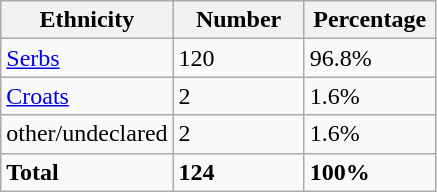<table class="wikitable">
<tr>
<th width="100px">Ethnicity</th>
<th width="80px">Number</th>
<th width="80px">Percentage</th>
</tr>
<tr>
<td><a href='#'>Serbs</a></td>
<td>120</td>
<td>96.8%</td>
</tr>
<tr>
<td><a href='#'>Croats</a></td>
<td>2</td>
<td>1.6%</td>
</tr>
<tr>
<td>other/undeclared</td>
<td>2</td>
<td>1.6%</td>
</tr>
<tr>
<td><strong>Total</strong></td>
<td><strong>124</strong></td>
<td><strong>100%</strong></td>
</tr>
</table>
